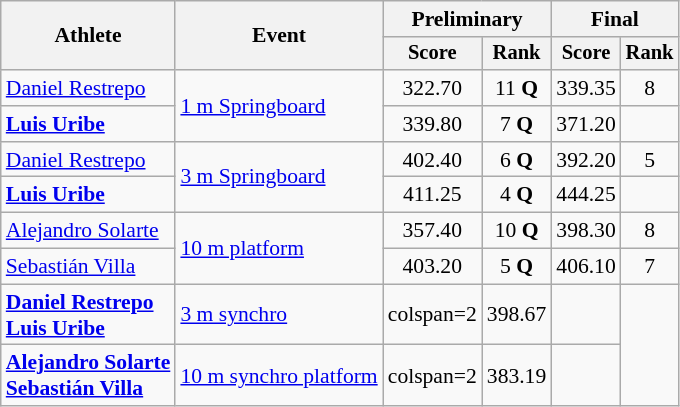<table class=wikitable style=font-size:90%;text-align:center>
<tr>
<th rowspan=2>Athlete</th>
<th rowspan=2>Event</th>
<th colspan=2>Preliminary</th>
<th colspan=2>Final</th>
</tr>
<tr style=font-size:95%>
<th>Score</th>
<th>Rank</th>
<th>Score</th>
<th>Rank</th>
</tr>
<tr>
<td align="left"><a href='#'>Daniel Restrepo</a></td>
<td rowspan="2" align="left"><a href='#'>1 m Springboard</a></td>
<td>322.70</td>
<td>11 <strong>Q</strong></td>
<td>339.35</td>
<td>8</td>
</tr>
<tr>
<td align="left"><strong><a href='#'>Luis Uribe</a></strong></td>
<td>339.80</td>
<td>7 <strong>Q</strong></td>
<td>371.20</td>
<td></td>
</tr>
<tr>
<td align="left"><a href='#'>Daniel Restrepo</a></td>
<td rowspan="2" align="left"><a href='#'>3 m Springboard</a></td>
<td>402.40</td>
<td>6 <strong>Q</strong></td>
<td>392.20</td>
<td>5</td>
</tr>
<tr>
<td align="left"><strong><a href='#'>Luis Uribe</a></strong></td>
<td>411.25</td>
<td>4 <strong>Q</strong></td>
<td>444.25</td>
<td></td>
</tr>
<tr>
<td align="left"><a href='#'>Alejandro Solarte</a></td>
<td rowspan="2" align="left"><a href='#'>10 m platform</a></td>
<td>357.40</td>
<td>10 <strong>Q</strong></td>
<td>398.30</td>
<td>8</td>
</tr>
<tr>
<td align="left"><a href='#'>Sebastián Villa</a></td>
<td>403.20</td>
<td>5 <strong>Q</strong></td>
<td>406.10</td>
<td>7</td>
</tr>
<tr>
<td align=left><strong><a href='#'>Daniel Restrepo</a><br><a href='#'>Luis Uribe</a></strong></td>
<td align=left><a href='#'>3 m synchro</a></td>
<td>colspan=2 </td>
<td>398.67</td>
<td></td>
</tr>
<tr>
<td align=left><strong><a href='#'>Alejandro Solarte</a><br><a href='#'>Sebastián Villa</a></strong></td>
<td align=left><a href='#'>10 m synchro platform</a></td>
<td>colspan=2 </td>
<td>383.19</td>
<td></td>
</tr>
</table>
